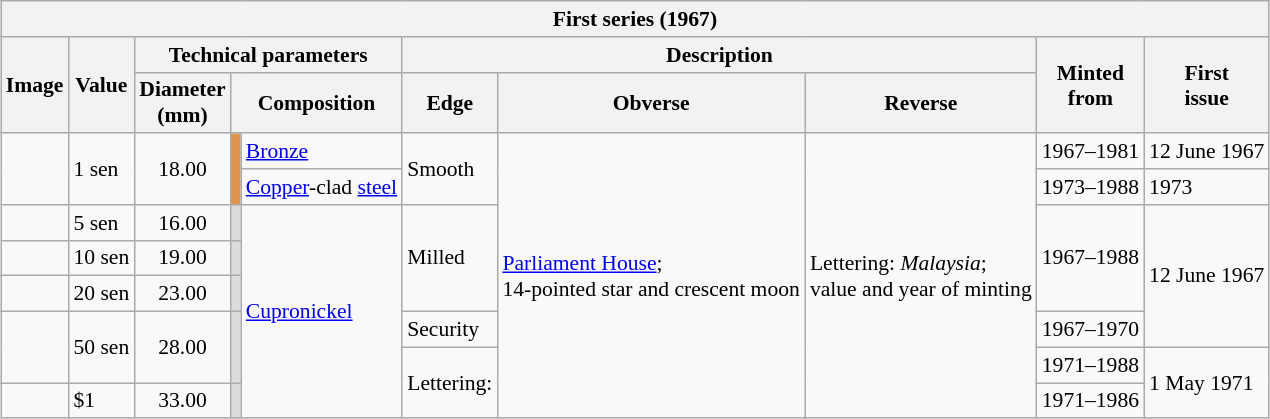<table class="wikitable" style="margin:auto; font-size:90%; border-width:1px;">
<tr>
<th colspan=11>First series (1967)</th>
</tr>
<tr>
<th rowspan=2>Image</th>
<th rowspan=2>Value</th>
<th colspan=3>Technical parameters</th>
<th colspan=3>Description</th>
<th rowspan=2>Minted<br>from</th>
<th rowspan=2>First<br>issue</th>
</tr>
<tr>
<th>Diameter<br>(mm)</th>
<th colspan=2>Composition</th>
<th>Edge</th>
<th>Obverse</th>
<th>Reverse</th>
</tr>
<tr>
<td rowspan=2></td>
<td rowspan=2>1 sen</td>
<td rowspan=2 align=center>18.00</td>
<td rowspan=2 style="background-color:#e0954f;"></td>
<td><a href='#'>Bronze</a></td>
<td rowspan=2>Smooth</td>
<td rowspan=8><a href='#'>Parliament House</a>;<br>14-pointed star and crescent moon</td>
<td rowspan=8>Lettering: <em>Malaysia</em>;<br>value and year of minting</td>
<td>1967–1981</td>
<td>12 June 1967</td>
</tr>
<tr>
<td><a href='#'>Copper</a>-clad <a href='#'>steel</a></td>
<td>1973–1988</td>
<td>1973</td>
</tr>
<tr>
<td></td>
<td>5 sen</td>
<td align=center>16.00</td>
<td style="background-color:#dcdcdc;"></td>
<td rowspan=6><a href='#'>Cupronickel</a></td>
<td rowspan=3>Milled</td>
<td rowspan=3>1967–1988</td>
<td rowspan=4>12 June 1967</td>
</tr>
<tr>
<td></td>
<td>10 sen</td>
<td align=center>19.00</td>
<td style="background-color:#dcdcdc;"></td>
</tr>
<tr>
<td></td>
<td>20 sen</td>
<td align=center>23.00</td>
<td style="background-color:#dcdcdc;"></td>
</tr>
<tr>
<td rowspan=2></td>
<td rowspan=2>50 sen</td>
<td rowspan=2 align=center>28.00</td>
<td rowspan=2 style="background-color:#dcdcdc;"></td>
<td>Security</td>
<td>1967–1970</td>
</tr>
<tr>
<td rowspan=2>Lettering:<br><em></em></td>
<td>1971–1988</td>
<td rowspan=2>1 May 1971</td>
</tr>
<tr>
<td></td>
<td>$1</td>
<td align=center>33.00</td>
<td style="background-color:#dcdcdc;"></td>
<td>1971–1986</td>
</tr>
</table>
